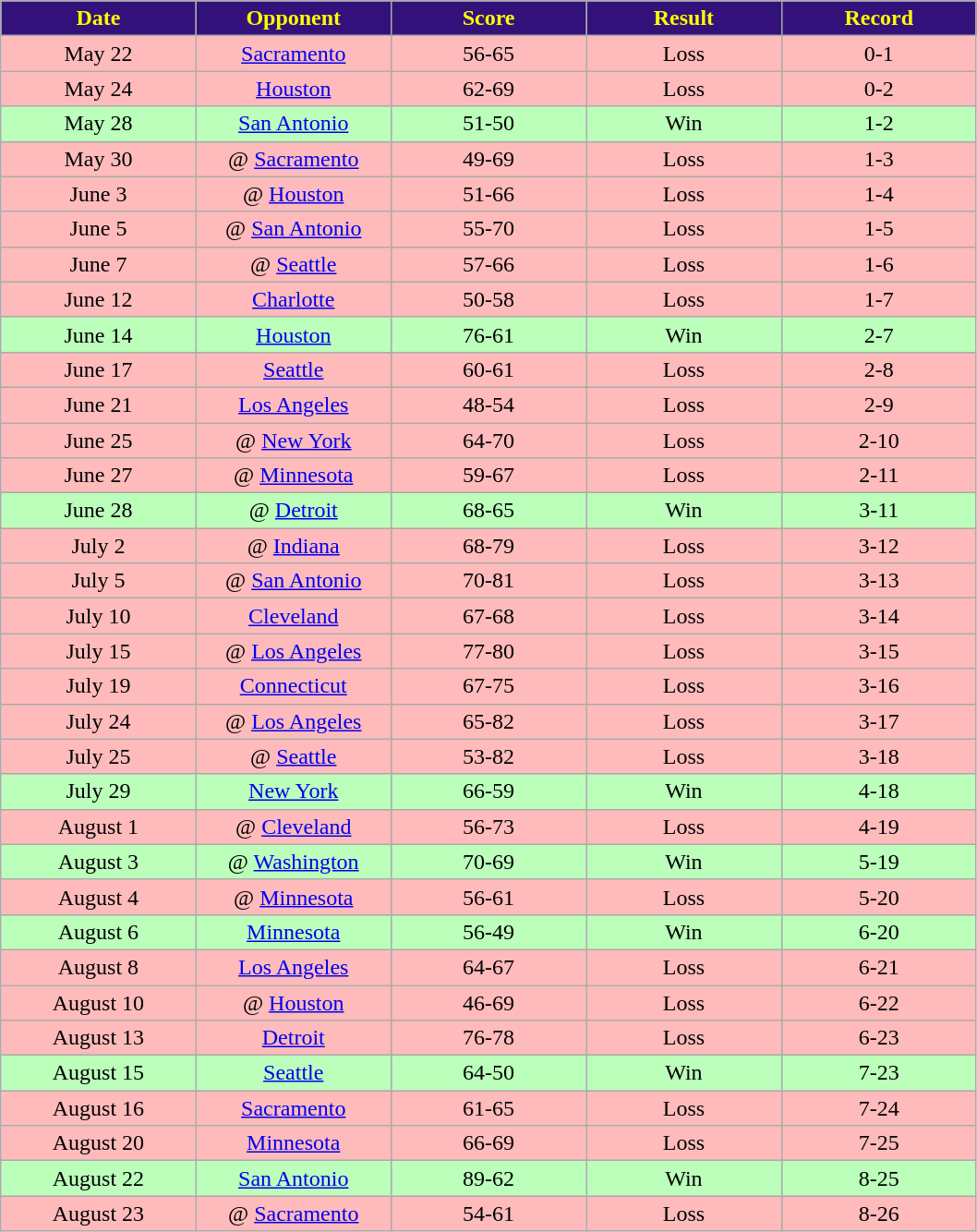<table class="wikitable sortable sortable">
<tr>
<th style="background:#32127A; color:#FFFF00;" width="15%">Date</th>
<th style="background:#32127A; color:#FFFF00;" width="15%">Opponent</th>
<th style="background:#32127A; color:#FFFF00;" width="15%">Score</th>
<th style="background:#32127A; color:#FFFF00;" width="15%">Result</th>
<th style="background:#32127A; color:#FFFF00;" width="15%">Record</th>
</tr>
<tr align="center" bgcolor="ffbbbb">
<td>May 22</td>
<td><a href='#'>Sacramento</a></td>
<td>56-65</td>
<td>Loss</td>
<td>0-1</td>
</tr>
<tr align="center" bgcolor="ffbbbb">
<td>May 24</td>
<td><a href='#'>Houston</a></td>
<td>62-69</td>
<td>Loss</td>
<td>0-2</td>
</tr>
<tr align="center" bgcolor="bbffbb">
<td>May 28</td>
<td><a href='#'>San Antonio</a></td>
<td>51-50</td>
<td>Win</td>
<td>1-2</td>
</tr>
<tr align="center" bgcolor="ffbbbb">
<td>May 30</td>
<td>@ <a href='#'>Sacramento</a></td>
<td>49-69</td>
<td>Loss</td>
<td>1-3</td>
</tr>
<tr align="center" bgcolor="ffbbbb">
<td>June 3</td>
<td>@ <a href='#'>Houston</a></td>
<td>51-66</td>
<td>Loss</td>
<td>1-4</td>
</tr>
<tr align="center" bgcolor="ffbbbb">
<td>June 5</td>
<td>@ <a href='#'>San Antonio</a></td>
<td>55-70</td>
<td>Loss</td>
<td>1-5</td>
</tr>
<tr align="center" bgcolor="ffbbbb">
<td>June 7</td>
<td>@ <a href='#'>Seattle</a></td>
<td>57-66</td>
<td>Loss</td>
<td>1-6</td>
</tr>
<tr align="center" bgcolor="ffbbbb">
<td>June 12</td>
<td><a href='#'>Charlotte</a></td>
<td>50-58</td>
<td>Loss</td>
<td>1-7</td>
</tr>
<tr align="center" bgcolor="bbffbb">
<td>June 14</td>
<td><a href='#'>Houston</a></td>
<td>76-61</td>
<td>Win</td>
<td>2-7</td>
</tr>
<tr align="center" bgcolor="ffbbbb">
<td>June 17</td>
<td><a href='#'>Seattle</a></td>
<td>60-61</td>
<td>Loss</td>
<td>2-8</td>
</tr>
<tr align="center" bgcolor="ffbbbb">
<td>June 21</td>
<td><a href='#'>Los Angeles</a></td>
<td>48-54</td>
<td>Loss</td>
<td>2-9</td>
</tr>
<tr align="center" bgcolor="ffbbbb">
<td>June 25</td>
<td>@ <a href='#'>New York</a></td>
<td>64-70</td>
<td>Loss</td>
<td>2-10</td>
</tr>
<tr align="center" bgcolor="ffbbbb">
<td>June 27</td>
<td>@ <a href='#'>Minnesota</a></td>
<td>59-67</td>
<td>Loss</td>
<td>2-11</td>
</tr>
<tr align="center" bgcolor="bbffbb">
<td>June 28</td>
<td>@ <a href='#'>Detroit</a></td>
<td>68-65</td>
<td>Win</td>
<td>3-11</td>
</tr>
<tr align="center" bgcolor="ffbbbb">
<td>July 2</td>
<td>@ <a href='#'>Indiana</a></td>
<td>68-79</td>
<td>Loss</td>
<td>3-12</td>
</tr>
<tr align="center" bgcolor="ffbbbb">
<td>July 5</td>
<td>@ <a href='#'>San Antonio</a></td>
<td>70-81</td>
<td>Loss</td>
<td>3-13</td>
</tr>
<tr align="center" bgcolor="ffbbbb">
<td>July 10</td>
<td><a href='#'>Cleveland</a></td>
<td>67-68</td>
<td>Loss</td>
<td>3-14</td>
</tr>
<tr align="center" bgcolor="ffbbbb">
<td>July 15</td>
<td>@ <a href='#'>Los Angeles</a></td>
<td>77-80</td>
<td>Loss</td>
<td>3-15</td>
</tr>
<tr align="center" bgcolor="ffbbbb">
<td>July 19</td>
<td><a href='#'>Connecticut</a></td>
<td>67-75</td>
<td>Loss</td>
<td>3-16</td>
</tr>
<tr align="center" bgcolor="ffbbbb">
<td>July 24</td>
<td>@ <a href='#'>Los Angeles</a></td>
<td>65-82</td>
<td>Loss</td>
<td>3-17</td>
</tr>
<tr align="center" bgcolor="ffbbbb">
<td>July 25</td>
<td>@ <a href='#'>Seattle</a></td>
<td>53-82</td>
<td>Loss</td>
<td>3-18</td>
</tr>
<tr align="center" bgcolor="bbffbb">
<td>July 29</td>
<td><a href='#'>New York</a></td>
<td>66-59</td>
<td>Win</td>
<td>4-18</td>
</tr>
<tr align="center" bgcolor="ffbbbb">
<td>August 1</td>
<td>@ <a href='#'>Cleveland</a></td>
<td>56-73</td>
<td>Loss</td>
<td>4-19</td>
</tr>
<tr align="center" bgcolor="bbffbb">
<td>August 3</td>
<td>@ <a href='#'>Washington</a></td>
<td>70-69</td>
<td>Win</td>
<td>5-19</td>
</tr>
<tr align="center" bgcolor="ffbbbb">
<td>August 4</td>
<td>@ <a href='#'>Minnesota</a></td>
<td>56-61</td>
<td>Loss</td>
<td>5-20</td>
</tr>
<tr align="center" bgcolor="bbffbb">
<td>August 6</td>
<td><a href='#'>Minnesota</a></td>
<td>56-49</td>
<td>Win</td>
<td>6-20</td>
</tr>
<tr align="center" bgcolor="ffbbbb">
<td>August 8</td>
<td><a href='#'>Los Angeles</a></td>
<td>64-67</td>
<td>Loss</td>
<td>6-21</td>
</tr>
<tr align="center" bgcolor="ffbbbb">
<td>August 10</td>
<td>@ <a href='#'>Houston</a></td>
<td>46-69</td>
<td>Loss</td>
<td>6-22</td>
</tr>
<tr align="center" bgcolor="ffbbbb">
<td>August 13</td>
<td><a href='#'>Detroit</a></td>
<td>76-78</td>
<td>Loss</td>
<td>6-23</td>
</tr>
<tr align="center" bgcolor="bbffbb">
<td>August 15</td>
<td><a href='#'>Seattle</a></td>
<td>64-50</td>
<td>Win</td>
<td>7-23</td>
</tr>
<tr align="center" bgcolor="ffbbbb">
<td>August 16</td>
<td><a href='#'>Sacramento</a></td>
<td>61-65</td>
<td>Loss</td>
<td>7-24</td>
</tr>
<tr align="center" bgcolor="ffbbbb">
<td>August 20</td>
<td><a href='#'>Minnesota</a></td>
<td>66-69</td>
<td>Loss</td>
<td>7-25</td>
</tr>
<tr align="center" bgcolor="bbffbb">
<td>August 22</td>
<td><a href='#'>San Antonio</a></td>
<td>89-62</td>
<td>Win</td>
<td>8-25</td>
</tr>
<tr align="center" bgcolor="ffbbbb">
<td>August 23</td>
<td>@ <a href='#'>Sacramento</a></td>
<td>54-61</td>
<td>Loss</td>
<td>8-26</td>
</tr>
</table>
